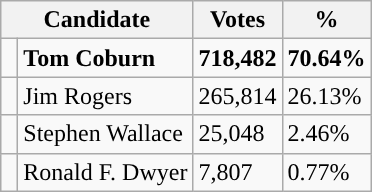<table class="wikitable">
<tr>
<th colspan="2" rowspan="1" align="center" valign="top"><strong>Candidate</strong></th>
<th valign="top"><strong>Votes</strong></th>
<th valign="top"><strong>%</strong></th>
</tr>
<tr>
<td style="background-color:"> </td>
<td><strong>Tom Coburn</strong></td>
<td><strong>718,482</strong></td>
<td><strong>70.64%</strong></td>
</tr>
<tr>
<td style="background-color:"> </td>
<td>Jim Rogers</td>
<td>265,814</td>
<td>26.13%</td>
</tr>
<tr>
<td style="background-color:"> </td>
<td>Stephen Wallace</td>
<td>25,048</td>
<td>2.46%</td>
</tr>
<tr>
<td style="background-color:"> </td>
<td>Ronald F. Dwyer</td>
<td>7,807</td>
<td>0.77%</td>
</tr>
</table>
